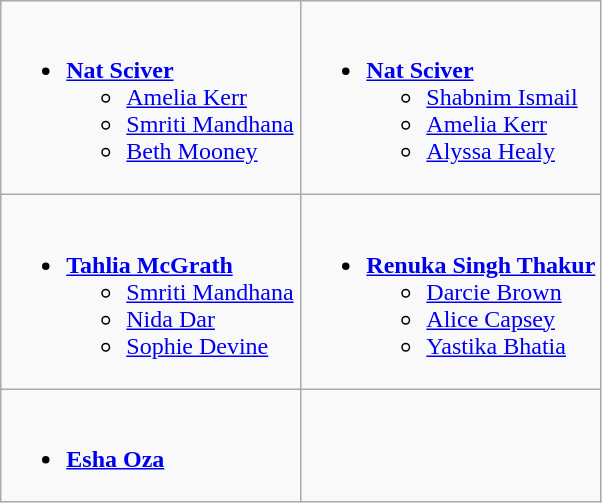<table class=wikitable>
<tr>
<td valign="top" width="50%"><br><ul><li><strong> <a href='#'>Nat Sciver</a></strong><ul><li> <a href='#'>Amelia Kerr</a></li><li> <a href='#'>Smriti Mandhana</a></li><li> <a href='#'>Beth Mooney</a></li></ul></li></ul></td>
<td valign="top" width="50%"><br><ul><li><strong> <a href='#'>Nat Sciver</a></strong><ul><li> <a href='#'>Shabnim Ismail</a></li><li> <a href='#'>Amelia Kerr</a></li><li> <a href='#'>Alyssa Healy</a></li></ul></li></ul></td>
</tr>
<tr>
<td valign="top" width="50%"><br><ul><li><strong> <a href='#'>Tahlia McGrath</a></strong><ul><li> <a href='#'>Smriti Mandhana</a></li><li> <a href='#'>Nida Dar</a></li><li> <a href='#'>Sophie Devine</a></li></ul></li></ul></td>
<td valign="top" width="50%"><br><ul><li><strong> <a href='#'>Renuka Singh Thakur</a></strong><ul><li> <a href='#'>Darcie Brown</a></li><li> <a href='#'>Alice Capsey</a></li><li> <a href='#'>Yastika Bhatia</a></li></ul></li></ul></td>
</tr>
<tr>
<td valign="top" width="50%"><br><ul><li><strong> <a href='#'>Esha Oza</a></strong></li></ul></td>
</tr>
</table>
